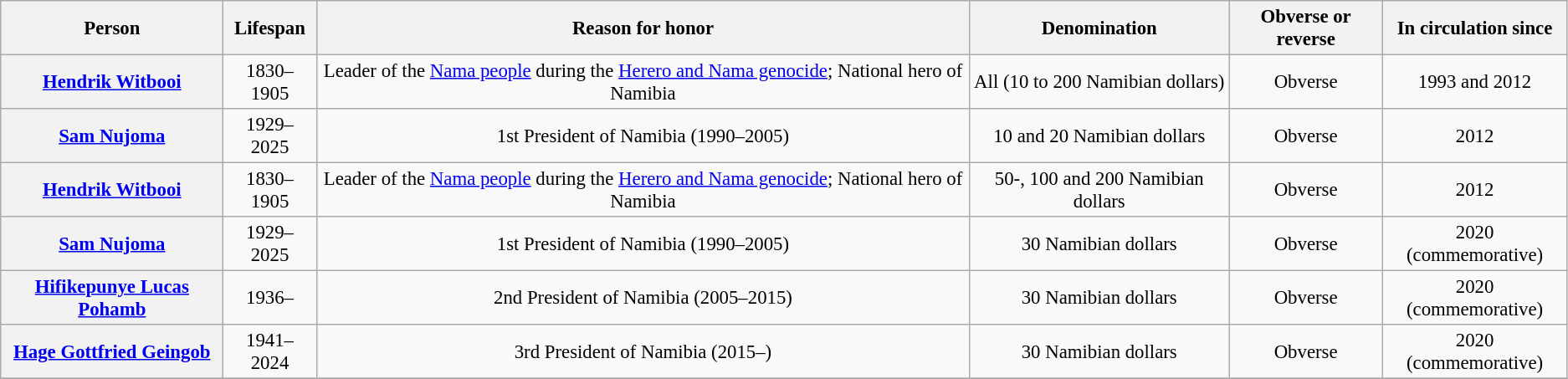<table class="wikitable" style="font-size: 95%; text-align:center;">
<tr>
<th>Person</th>
<th>Lifespan</th>
<th>Reason for honor</th>
<th>Denomination</th>
<th>Obverse or reverse</th>
<th>In circulation since</th>
</tr>
<tr>
<th><a href='#'>Hendrik Witbooi</a></th>
<td>1830–1905</td>
<td>Leader of the <a href='#'>Nama people</a> during the <a href='#'>Herero and Nama genocide</a>; National hero of Namibia</td>
<td>All (10 to 200 Namibian dollars)</td>
<td>Obverse</td>
<td>1993 and 2012</td>
</tr>
<tr>
<th><a href='#'>Sam Nujoma</a></th>
<td>1929–2025</td>
<td>1st President of Namibia (1990–2005)</td>
<td>10 and 20 Namibian dollars</td>
<td>Obverse</td>
<td>2012</td>
</tr>
<tr>
<th><a href='#'>Hendrik Witbooi</a></th>
<td>1830–1905</td>
<td>Leader of the <a href='#'>Nama people</a> during the <a href='#'>Herero and Nama genocide</a>; National hero of Namibia</td>
<td>50-, 100 and 200 Namibian dollars</td>
<td>Obverse</td>
<td>2012</td>
</tr>
<tr>
<th><a href='#'>Sam Nujoma</a></th>
<td>1929–2025</td>
<td>1st President of Namibia (1990–2005)</td>
<td>30 Namibian dollars</td>
<td>Obverse</td>
<td>2020 (commemorative)</td>
</tr>
<tr>
<th><a href='#'>Hifikepunye Lucas Pohamb</a></th>
<td>1936–</td>
<td>2nd President of Namibia (2005–2015)</td>
<td>30 Namibian dollars</td>
<td>Obverse</td>
<td>2020 (commemorative)</td>
</tr>
<tr>
<th><a href='#'>Hage Gottfried Geingob</a></th>
<td>1941–2024</td>
<td>3rd President of Namibia (2015–)</td>
<td>30 Namibian dollars</td>
<td>Obverse</td>
<td>2020 (commemorative)</td>
</tr>
<tr>
</tr>
</table>
